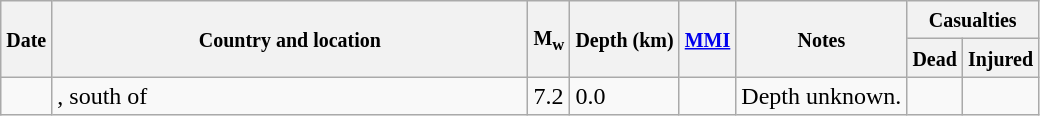<table class="wikitable sortable sort-under" style="border:1px black; margin-left:1em;">
<tr>
<th rowspan="2"><small>Date</small></th>
<th rowspan="2" style="width: 310px"><small>Country and location</small></th>
<th rowspan="2"><small>M<sub>w</sub></small></th>
<th rowspan="2"><small>Depth (km)</small></th>
<th rowspan="2"><small><a href='#'>MMI</a></small></th>
<th rowspan="2" class="unsortable"><small>Notes</small></th>
<th colspan="2"><small>Casualties</small></th>
</tr>
<tr>
<th><small>Dead</small></th>
<th><small>Injured</small></th>
</tr>
<tr>
<td></td>
<td>, south of</td>
<td>7.2</td>
<td>0.0</td>
<td></td>
<td>Depth unknown.</td>
<td></td>
<td></td>
</tr>
</table>
